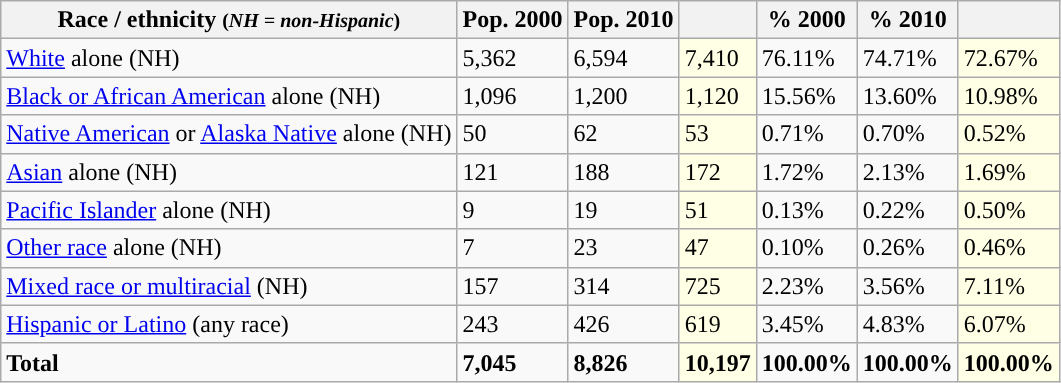<table class="wikitable">
<tr>
<th>Race / ethnicity <small>(<em>NH = non-Hispanic</em>)</small></th>
<th>Pop. 2000</th>
<th>Pop. 2010</th>
<th></th>
<th>% 2000</th>
<th>% 2010</th>
<th></th>
</tr>
<tr>
<td><a href='#'>White</a> alone (NH)</td>
<td>5,362</td>
<td>6,594</td>
<td style='background: #ffffe6;'>7,410</td>
<td>76.11%</td>
<td>74.71%</td>
<td style='background: #ffffe6;'>72.67%</td>
</tr>
<tr>
<td><a href='#'>Black or African American</a> alone (NH)</td>
<td>1,096</td>
<td>1,200</td>
<td style='background: #ffffe6;'>1,120</td>
<td>15.56%</td>
<td>13.60%</td>
<td style='background: #ffffe6;'>10.98%</td>
</tr>
<tr>
<td><a href='#'>Native American</a> or <a href='#'>Alaska Native</a> alone (NH)</td>
<td>50</td>
<td>62</td>
<td style='background: #ffffe6;'>53</td>
<td>0.71%</td>
<td>0.70%</td>
<td style='background: #ffffe6;'>0.52%</td>
</tr>
<tr>
<td><a href='#'>Asian</a> alone (NH)</td>
<td>121</td>
<td>188</td>
<td style='background: #ffffe6;'>172</td>
<td>1.72%</td>
<td>2.13%</td>
<td style='background: #ffffe6;'>1.69%</td>
</tr>
<tr>
<td><a href='#'>Pacific Islander</a> alone (NH)</td>
<td>9</td>
<td>19</td>
<td style='background: #ffffe6;'>51</td>
<td>0.13%</td>
<td>0.22%</td>
<td style='background: #ffffe6;'>0.50%</td>
</tr>
<tr>
<td><a href='#'>Other race</a> alone (NH)</td>
<td>7</td>
<td>23</td>
<td style='background: #ffffe6;'>47</td>
<td>0.10%</td>
<td>0.26%</td>
<td style='background: #ffffe6;'>0.46%</td>
</tr>
<tr>
<td><a href='#'>Mixed race or multiracial</a> (NH)</td>
<td>157</td>
<td>314</td>
<td style='background: #ffffe6;'>725</td>
<td>2.23%</td>
<td>3.56%</td>
<td style='background: #ffffe6;'>7.11%</td>
</tr>
<tr>
<td><a href='#'>Hispanic or Latino</a> (any race)</td>
<td>243</td>
<td>426</td>
<td style='background: #ffffe6;'>619</td>
<td>3.45%</td>
<td>4.83%</td>
<td style='background: #ffffe6;'>6.07%</td>
</tr>
<tr>
<td><strong>Total</strong></td>
<td><strong>7,045</strong></td>
<td><strong>8,826</strong></td>
<td style='background: #ffffe6;'><strong>10,197</strong></td>
<td><strong>100.00%</strong></td>
<td><strong>100.00%</strong></td>
<td style='background: #ffffe6;'><strong>100.00%</strong></td>
</tr>
</table>
